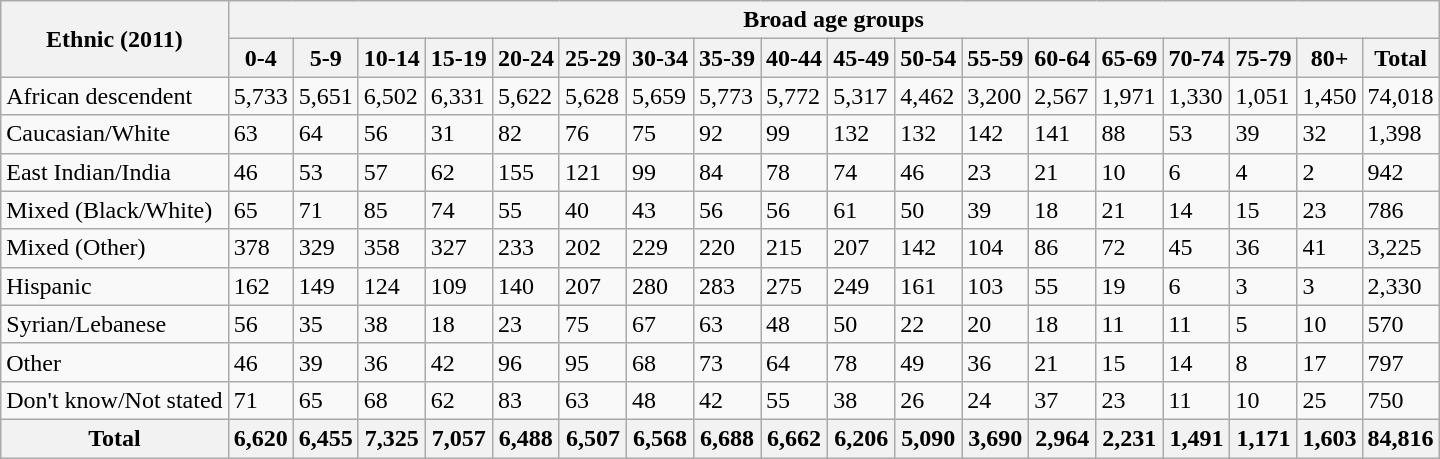<table class="wikitable">
<tr>
<th rowspan="2">Ethnic (2011)</th>
<th colspan="18">Broad age groups</th>
</tr>
<tr>
<th>0-4</th>
<th>5-9</th>
<th>10-14</th>
<th>15-19</th>
<th>20-24</th>
<th>25-29</th>
<th>30-34</th>
<th>35-39</th>
<th>40-44</th>
<th>45-49</th>
<th>50-54</th>
<th>55-59</th>
<th>60-64</th>
<th>65-69</th>
<th>70-74</th>
<th>75-79</th>
<th>80+</th>
<th>Total</th>
</tr>
<tr>
<td>African descendent</td>
<td>5,733</td>
<td>5,651</td>
<td>6,502</td>
<td>6,331</td>
<td>5,622</td>
<td>5,628</td>
<td>5,659</td>
<td>5,773</td>
<td>5,772</td>
<td>5,317</td>
<td>4,462</td>
<td>3,200</td>
<td>2,567</td>
<td>1,971</td>
<td>1,330</td>
<td>1,051</td>
<td>1,450</td>
<td>74,018</td>
</tr>
<tr>
<td>Caucasian/White</td>
<td>63</td>
<td>64</td>
<td>56</td>
<td>31</td>
<td>82</td>
<td>76</td>
<td>75</td>
<td>92</td>
<td>99</td>
<td>132</td>
<td>132</td>
<td>142</td>
<td>141</td>
<td>88</td>
<td>53</td>
<td>39</td>
<td>32</td>
<td>1,398</td>
</tr>
<tr>
<td>East Indian/India</td>
<td>46</td>
<td>53</td>
<td>57</td>
<td>62</td>
<td>155</td>
<td>121</td>
<td>99</td>
<td>84</td>
<td>78</td>
<td>74</td>
<td>46</td>
<td>23</td>
<td>21</td>
<td>10</td>
<td>6</td>
<td>4</td>
<td>2</td>
<td>942</td>
</tr>
<tr>
<td>Mixed (Black/White)</td>
<td>65</td>
<td>71</td>
<td>85</td>
<td>74</td>
<td>55</td>
<td>40</td>
<td>43</td>
<td>56</td>
<td>56</td>
<td>61</td>
<td>50</td>
<td>39</td>
<td>18</td>
<td>21</td>
<td>14</td>
<td>15</td>
<td>23</td>
<td>786</td>
</tr>
<tr>
<td>Mixed (Other)</td>
<td>378</td>
<td>329</td>
<td>358</td>
<td>327</td>
<td>233</td>
<td>202</td>
<td>229</td>
<td>220</td>
<td>215</td>
<td>207</td>
<td>142</td>
<td>104</td>
<td>86</td>
<td>72</td>
<td>45</td>
<td>36</td>
<td>41</td>
<td>3,225</td>
</tr>
<tr>
<td>Hispanic</td>
<td>162</td>
<td>149</td>
<td>124</td>
<td>109</td>
<td>140</td>
<td>207</td>
<td>280</td>
<td>283</td>
<td>275</td>
<td>249</td>
<td>161</td>
<td>103</td>
<td>55</td>
<td>19</td>
<td>6</td>
<td>3</td>
<td>3</td>
<td>2,330</td>
</tr>
<tr>
<td>Syrian/Lebanese</td>
<td>56</td>
<td>35</td>
<td>38</td>
<td>18</td>
<td>23</td>
<td>75</td>
<td>67</td>
<td>63</td>
<td>48</td>
<td>50</td>
<td>22</td>
<td>20</td>
<td>18</td>
<td>11</td>
<td>11</td>
<td>5</td>
<td>10</td>
<td>570</td>
</tr>
<tr>
<td>Other</td>
<td>46</td>
<td>39</td>
<td>36</td>
<td>42</td>
<td>96</td>
<td>95</td>
<td>68</td>
<td>73</td>
<td>64</td>
<td>78</td>
<td>49</td>
<td>36</td>
<td>21</td>
<td>15</td>
<td>14</td>
<td>8</td>
<td>17</td>
<td>797</td>
</tr>
<tr>
<td>Don't know/Not stated</td>
<td>71</td>
<td>65</td>
<td>68</td>
<td>62</td>
<td>83</td>
<td>63</td>
<td>48</td>
<td>42</td>
<td>55</td>
<td>38</td>
<td>26</td>
<td>24</td>
<td>37</td>
<td>23</td>
<td>11</td>
<td>10</td>
<td>25</td>
<td>750</td>
</tr>
<tr>
<th>Total</th>
<th>6,620</th>
<th>6,455</th>
<th>7,325</th>
<th>7,057</th>
<th>6,488</th>
<th>6,507</th>
<th>6,568</th>
<th>6,688</th>
<th>6,662</th>
<th>6,206</th>
<th>5,090</th>
<th>3,690</th>
<th>2,964</th>
<th>2,231</th>
<th>1,491</th>
<th>1,171</th>
<th>1,603</th>
<th>84,816</th>
</tr>
</table>
